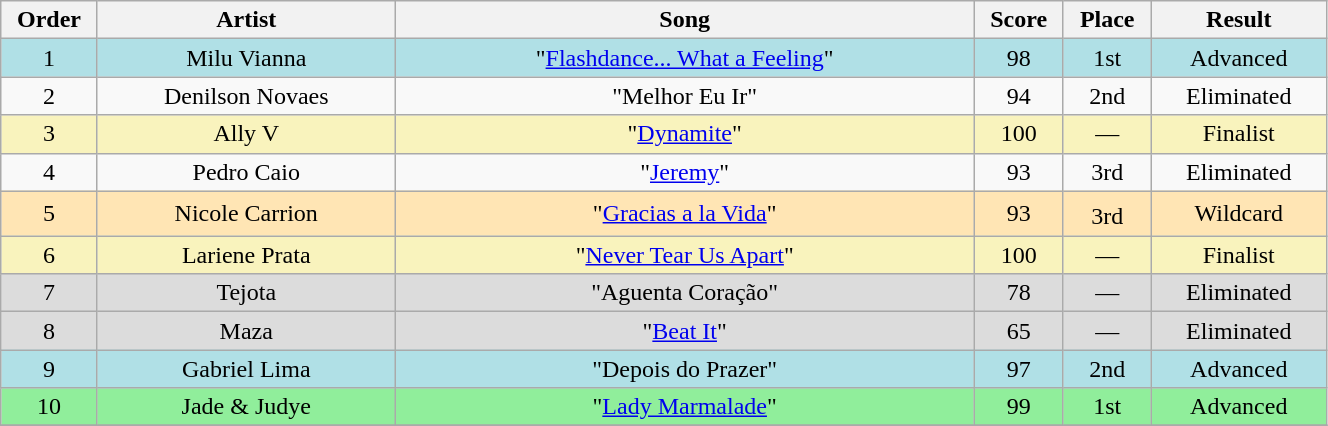<table class="wikitable" style="text-align:center; width:70%;">
<tr>
<th scope="col" width="05%">Order</th>
<th scope="col" width="17%">Artist</th>
<th scope="col" width="33%">Song</th>
<th scope="col" width="05%">Score</th>
<th scope="col" width="05%">Place</th>
<th scope="col" width="10%">Result</th>
</tr>
<tr bgcolor=B0E0E6>
<td>1</td>
<td>Milu Vianna</td>
<td>"<a href='#'>Flashdance... What a Feeling</a>"</td>
<td>98</td>
<td>1st</td>
<td>Advanced</td>
</tr>
<tr>
<td>2</td>
<td>Denilson Novaes</td>
<td>"Melhor Eu Ir"</td>
<td>94</td>
<td>2nd</td>
<td>Eliminated</td>
</tr>
<tr bgcolor=F9F3BD>
<td>3</td>
<td>Ally V</td>
<td>"<a href='#'>Dynamite</a>"</td>
<td>100</td>
<td>—</td>
<td>Finalist</td>
</tr>
<tr>
<td>4</td>
<td>Pedro Caio</td>
<td>"<a href='#'>Jeremy</a>"</td>
<td>93</td>
<td>3rd</td>
<td>Eliminated</td>
</tr>
<tr bgcolor=FFE5B4>
<td>5</td>
<td>Nicole Carrion</td>
<td>"<a href='#'>Gracias a la Vida</a>"</td>
<td>93</td>
<td>3rd<sup></sup></td>
<td>Wildcard</td>
</tr>
<tr bgcolor=F9F3BD>
<td>6</td>
<td>Lariene Prata</td>
<td>"<a href='#'>Never Tear Us Apart</a>"</td>
<td>100</td>
<td>—</td>
<td>Finalist</td>
</tr>
<tr bgcolor=DCDCDC>
<td>7</td>
<td>Tejota</td>
<td>"Aguenta Coração"</td>
<td>78</td>
<td>—</td>
<td>Eliminated</td>
</tr>
<tr bgcolor=DCDCDC>
<td>8</td>
<td>Maza</td>
<td>"<a href='#'>Beat It</a>"</td>
<td>65</td>
<td>—</td>
<td>Eliminated</td>
</tr>
<tr bgcolor=B0E0E6>
<td>9</td>
<td>Gabriel Lima</td>
<td>"Depois do Prazer"</td>
<td>97</td>
<td>2nd</td>
<td>Advanced</td>
</tr>
<tr bgcolor=90EE9B>
<td>10</td>
<td>Jade & Judye</td>
<td>"<a href='#'>Lady Marmalade</a>"</td>
<td>99</td>
<td>1st</td>
<td>Advanced</td>
</tr>
<tr>
</tr>
</table>
